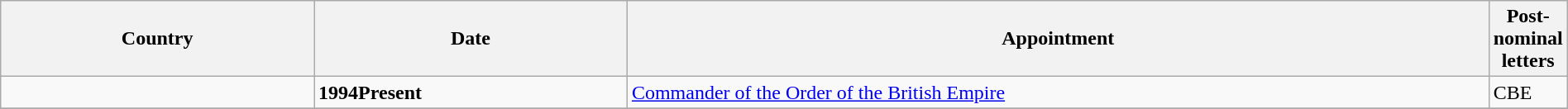<table class="wikitable" style="width:100%;">
<tr>
<th style="width:20%;">Country</th>
<th style="width:20%;">Date</th>
<th style="width:55%;">Appointment</th>
<th style="width:5%;">Post-nominal letters</th>
</tr>
<tr>
<td></td>
<td><strong>1994Present</strong></td>
<td><a href='#'>Commander of the Order of the British Empire</a></td>
<td>CBE</td>
</tr>
<tr>
</tr>
</table>
